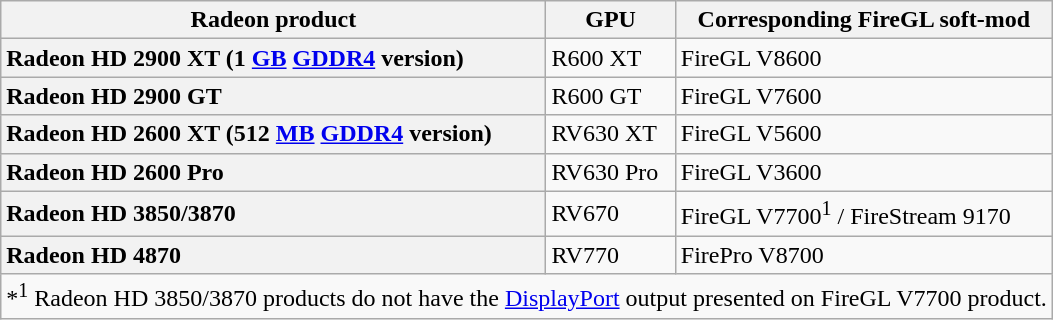<table class="wikitable">
<tr>
<th>Radeon product</th>
<th>GPU</th>
<th>Corresponding FireGL soft-mod</th>
</tr>
<tr>
<th style="text-align:left;">Radeon HD 2900 XT (1 <a href='#'>GB</a> <a href='#'>GDDR4</a> version)</th>
<td>R600 XT</td>
<td>FireGL V8600</td>
</tr>
<tr>
<th style="text-align:left;">Radeon HD 2900 GT</th>
<td>R600 GT</td>
<td>FireGL V7600</td>
</tr>
<tr>
<th style="text-align:left;">Radeon HD 2600 XT (512 <a href='#'>MB</a> <a href='#'>GDDR4</a> version)</th>
<td>RV630 XT</td>
<td>FireGL V5600</td>
</tr>
<tr>
<th style="text-align:left;">Radeon HD 2600 Pro</th>
<td>RV630 Pro</td>
<td>FireGL V3600</td>
</tr>
<tr>
<th style="text-align:left;">Radeon HD 3850/3870</th>
<td>RV670</td>
<td>FireGL V7700<sup>1</sup> / FireStream 9170</td>
</tr>
<tr>
<th style="text-align:left;">Radeon HD 4870</th>
<td>RV770</td>
<td>FirePro V8700</td>
</tr>
<tr>
<td colspan="3">*<sup>1</sup> Radeon HD 3850/3870 products do not have the <a href='#'>DisplayPort</a> output presented on FireGL V7700 product.</td>
</tr>
</table>
